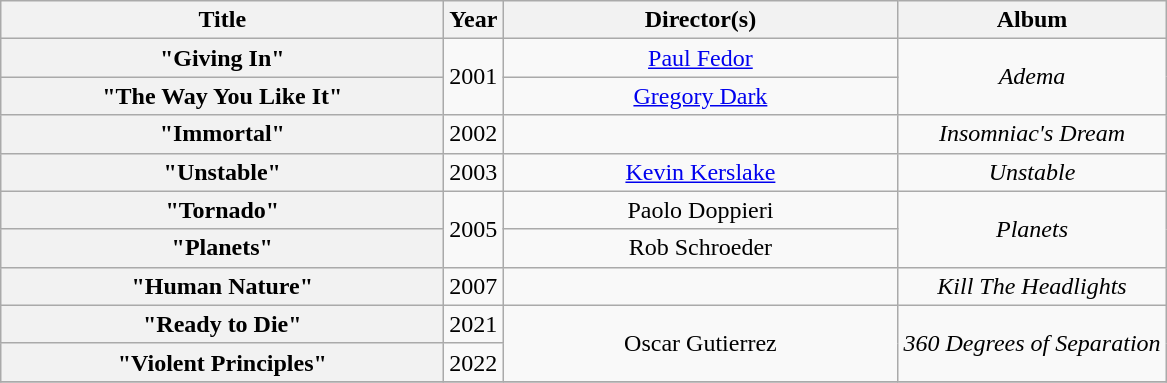<table class="wikitable plainrowheaders" style="text-align:center;">
<tr>
<th scope="col" style="width:18em;">Title</th>
<th scope="col">Year</th>
<th scope="col" style="width:16em;">Director(s)</th>
<th>Album</th>
</tr>
<tr>
<th scope="row">"Giving In"</th>
<td rowspan="2">2001</td>
<td><a href='#'>Paul Fedor</a></td>
<td rowspan="2"><em>Adema</em></td>
</tr>
<tr>
<th scope="row">"The Way You Like It"</th>
<td><a href='#'>Gregory Dark</a></td>
</tr>
<tr>
<th scope="row">"Immortal"</th>
<td rowspan="1">2002</td>
<td></td>
<td><em>Insomniac's Dream</em></td>
</tr>
<tr>
<th scope="row">"Unstable"</th>
<td>2003</td>
<td><a href='#'>Kevin Kerslake</a></td>
<td><em>Unstable</em></td>
</tr>
<tr>
<th scope="row">"Tornado"</th>
<td rowspan="2">2005</td>
<td>Paolo Doppieri</td>
<td rowspan="2"><em>Planets</em></td>
</tr>
<tr>
<th scope="row">"Planets"</th>
<td>Rob Schroeder</td>
</tr>
<tr>
<th scope="row">"Human Nature"</th>
<td>2007</td>
<td></td>
<td><em>Kill The Headlights</em></td>
</tr>
<tr>
<th scope="row">"Ready to Die"</th>
<td>2021</td>
<td rowspan="2">Oscar Gutierrez</td>
<td rowspan="2"><em>360 Degrees of Separation</em></td>
</tr>
<tr>
<th scope="row">"Violent Principles"</th>
<td>2022</td>
</tr>
<tr>
</tr>
</table>
